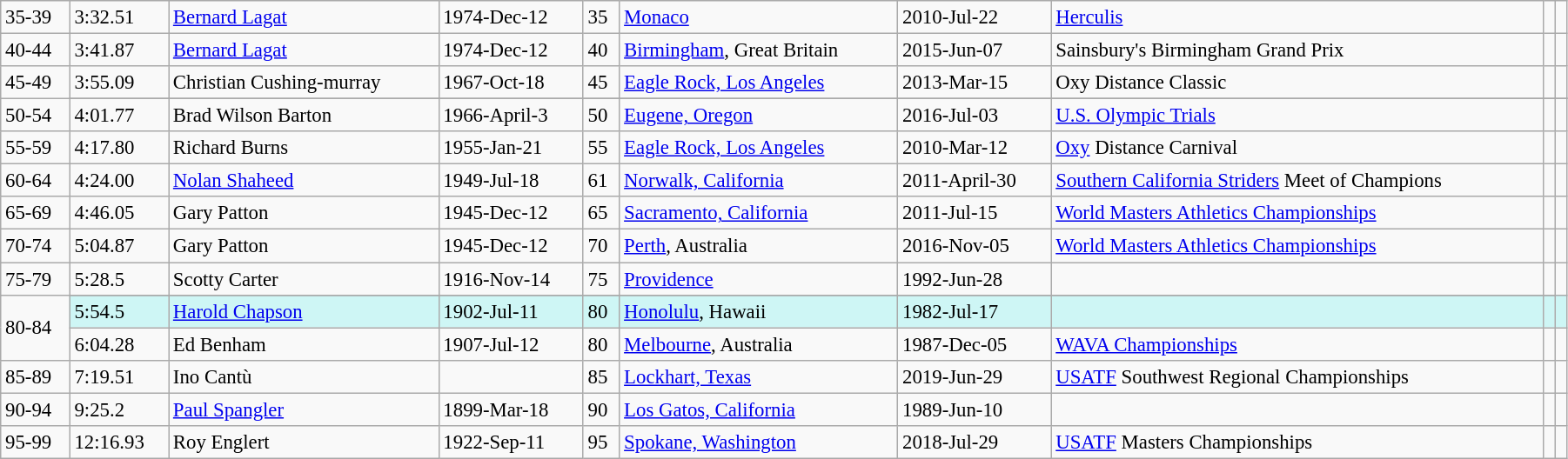<table class="wikitable" style="font-size:95%; width: 95%">
<tr>
<td>35-39</td>
<td>3:32.51</td>
<td><a href='#'>Bernard Lagat</a></td>
<td>1974-Dec-12</td>
<td>35</td>
<td><a href='#'>Monaco</a></td>
<td>2010-Jul-22</td>
<td><a href='#'>Herculis</a></td>
<td></td>
<td></td>
</tr>
<tr>
<td>40-44</td>
<td>3:41.87</td>
<td><a href='#'>Bernard Lagat</a></td>
<td>1974-Dec-12</td>
<td>40</td>
<td><a href='#'>Birmingham</a>, Great Britain</td>
<td>2015-Jun-07</td>
<td>Sainsbury's Birmingham Grand Prix</td>
<td></td>
<td></td>
</tr>
<tr>
<td>45-49</td>
<td>3:55.09</td>
<td>Christian Cushing-murray</td>
<td>1967-Oct-18</td>
<td>45</td>
<td><a href='#'>Eagle Rock, Los Angeles</a></td>
<td>2013-Mar-15</td>
<td>Oxy Distance Classic</td>
<td></td>
<td></td>
</tr>
<tr>
<td rowspan=2>50-54</td>
</tr>
<tr>
<td>4:01.77</td>
<td>Brad Wilson Barton</td>
<td>1966-April-3</td>
<td>50</td>
<td><a href='#'>Eugene, Oregon</a></td>
<td>2016-Jul-03</td>
<td><a href='#'>U.S. Olympic Trials</a></td>
<td></td>
<td></td>
</tr>
<tr>
<td>55-59</td>
<td>4:17.80</td>
<td>Richard Burns</td>
<td>1955-Jan-21</td>
<td>55</td>
<td><a href='#'>Eagle Rock, Los Angeles</a></td>
<td>2010-Mar-12</td>
<td><a href='#'>Oxy</a> Distance Carnival</td>
<td></td>
<td></td>
</tr>
<tr>
<td>60-64</td>
<td>4:24.00</td>
<td><a href='#'>Nolan Shaheed</a></td>
<td>1949-Jul-18</td>
<td>61</td>
<td><a href='#'>Norwalk, California</a></td>
<td>2011-April-30</td>
<td><a href='#'>Southern California Striders</a> Meet of Champions</td>
<td></td>
<td></td>
</tr>
<tr>
<td>65-69</td>
<td>4:46.05</td>
<td>Gary Patton</td>
<td>1945-Dec-12</td>
<td>65</td>
<td><a href='#'>Sacramento, California</a></td>
<td>2011-Jul-15</td>
<td><a href='#'>World Masters Athletics Championships</a></td>
<td></td>
<td></td>
</tr>
<tr>
<td>70-74</td>
<td>5:04.87</td>
<td>Gary Patton</td>
<td>1945-Dec-12</td>
<td>70</td>
<td><a href='#'>Perth</a>, Australia</td>
<td>2016-Nov-05</td>
<td><a href='#'>World Masters Athletics Championships</a></td>
<td></td>
<td></td>
</tr>
<tr>
<td>75-79</td>
<td>5:28.5</td>
<td>Scotty Carter</td>
<td>1916-Nov-14</td>
<td>75</td>
<td><a href='#'>Providence</a></td>
<td>1992-Jun-28</td>
<td></td>
<td></td>
</tr>
<tr>
<td rowspan=3>80-84</td>
</tr>
<tr style="background:#cef6f5;">
<td>5:54.5</td>
<td><a href='#'>Harold Chapson</a></td>
<td>1902-Jul-11</td>
<td>80</td>
<td><a href='#'>Honolulu</a>, Hawaii</td>
<td>1982-Jul-17</td>
<td></td>
<td></td>
<td></td>
</tr>
<tr>
<td>6:04.28</td>
<td>Ed Benham</td>
<td>1907-Jul-12</td>
<td>80</td>
<td><a href='#'>Melbourne</a>, Australia</td>
<td>1987-Dec-05</td>
<td><a href='#'>WAVA Championships</a></td>
<td></td>
<td></td>
</tr>
<tr>
<td>85-89</td>
<td>7:19.51</td>
<td>Ino Cantù</td>
<td></td>
<td>85</td>
<td><a href='#'>Lockhart, Texas</a></td>
<td>2019-Jun-29</td>
<td><a href='#'>USATF</a> Southwest Regional Championships</td>
<td></td>
<td></td>
</tr>
<tr>
<td>90-94</td>
<td>9:25.2</td>
<td><a href='#'>Paul Spangler</a></td>
<td>1899-Mar-18</td>
<td>90</td>
<td><a href='#'>Los Gatos, California</a></td>
<td>1989-Jun-10</td>
<td></td>
<td></td>
<td></td>
</tr>
<tr>
<td>95-99</td>
<td>12:16.93</td>
<td>Roy Englert</td>
<td>1922-Sep-11</td>
<td>95</td>
<td><a href='#'>Spokane, Washington</a></td>
<td>2018-Jul-29</td>
<td><a href='#'>USATF</a> Masters Championships</td>
<td></td>
<td></td>
</tr>
</table>
